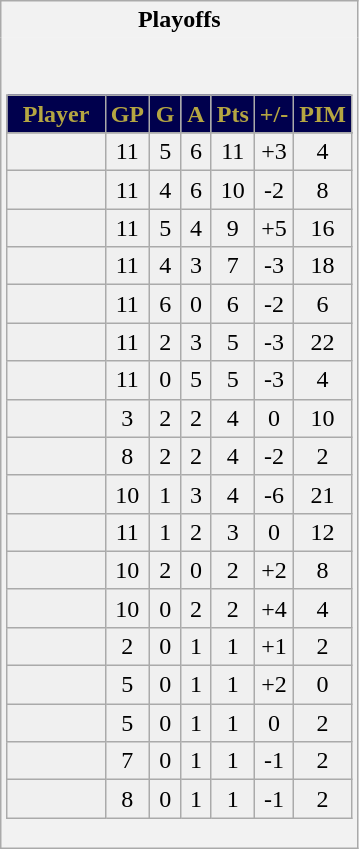<table class="wikitable" style="border: 1px solid #aaa;">
<tr>
<th style="border: 0;">Playoffs</th>
</tr>
<tr>
<td style="background: #f2f2f2; border: 0; text-align: center;"><br><table class="wikitable sortable" width="100%">
<tr align=center>
<th style="background:#00004D;color:#B5A642;" width="40%">Player</th>
<th style="background:#00004D;color:#B5A642;" width="10%">GP</th>
<th style="background:#00004D;color:#B5A642;" width="10%">G</th>
<th style="background:#00004D;color:#B5A642;" width="10%">A</th>
<th style="background:#00004D;color:#B5A642;" width="10%">Pts</th>
<th style="background:#00004D;color:#B5A642;" width="10%">+/-</th>
<th style="background:#00004D;color:#B5A642;" width="10%">PIM</th>
</tr>
<tr align=center>
</tr>
<tr bgcolor="#f0f0f0">
<td></td>
<td>11</td>
<td>5</td>
<td>6</td>
<td>11</td>
<td>+3</td>
<td>4</td>
</tr>
<tr bgcolor="#f0f0f0">
<td></td>
<td>11</td>
<td>4</td>
<td>6</td>
<td>10</td>
<td>-2</td>
<td>8</td>
</tr>
<tr bgcolor="#f0f0f0">
<td></td>
<td>11</td>
<td>5</td>
<td>4</td>
<td>9</td>
<td>+5</td>
<td>16</td>
</tr>
<tr bgcolor="#f0f0f0">
<td></td>
<td>11</td>
<td>4</td>
<td>3</td>
<td>7</td>
<td>-3</td>
<td>18</td>
</tr>
<tr bgcolor="#f0f0f0">
<td></td>
<td>11</td>
<td>6</td>
<td>0</td>
<td>6</td>
<td>-2</td>
<td>6</td>
</tr>
<tr bgcolor="#f0f0f0">
<td></td>
<td>11</td>
<td>2</td>
<td>3</td>
<td>5</td>
<td>-3</td>
<td>22</td>
</tr>
<tr bgcolor="#f0f0f0">
<td></td>
<td>11</td>
<td>0</td>
<td>5</td>
<td>5</td>
<td>-3</td>
<td>4</td>
</tr>
<tr bgcolor="#f0f0f0">
<td></td>
<td>3</td>
<td>2</td>
<td>2</td>
<td>4</td>
<td>0</td>
<td>10</td>
</tr>
<tr bgcolor="#f0f0f0">
<td></td>
<td>8</td>
<td>2</td>
<td>2</td>
<td>4</td>
<td>-2</td>
<td>2</td>
</tr>
<tr bgcolor="#f0f0f0">
<td></td>
<td>10</td>
<td>1</td>
<td>3</td>
<td>4</td>
<td>-6</td>
<td>21</td>
</tr>
<tr bgcolor="#f0f0f0">
<td></td>
<td>11</td>
<td>1</td>
<td>2</td>
<td>3</td>
<td>0</td>
<td>12</td>
</tr>
<tr bgcolor="#f0f0f0">
<td></td>
<td>10</td>
<td>2</td>
<td>0</td>
<td>2</td>
<td>+2</td>
<td>8</td>
</tr>
<tr bgcolor="#f0f0f0">
<td></td>
<td>10</td>
<td>0</td>
<td>2</td>
<td>2</td>
<td>+4</td>
<td>4</td>
</tr>
<tr bgcolor="#f0f0f0">
<td></td>
<td>2</td>
<td>0</td>
<td>1</td>
<td>1</td>
<td>+1</td>
<td>2</td>
</tr>
<tr bgcolor="#f0f0f0">
<td></td>
<td>5</td>
<td>0</td>
<td>1</td>
<td>1</td>
<td>+2</td>
<td>0</td>
</tr>
<tr bgcolor="#f0f0f0">
<td></td>
<td>5</td>
<td>0</td>
<td>1</td>
<td>1</td>
<td>0</td>
<td>2</td>
</tr>
<tr bgcolor="#f0f0f0">
<td></td>
<td>7</td>
<td>0</td>
<td>1</td>
<td>1</td>
<td>-1</td>
<td>2</td>
</tr>
<tr bgcolor="#f0f0f0">
<td></td>
<td>8</td>
<td>0</td>
<td>1</td>
<td>1</td>
<td>-1</td>
<td>2</td>
</tr>
</table>
</td>
</tr>
</table>
